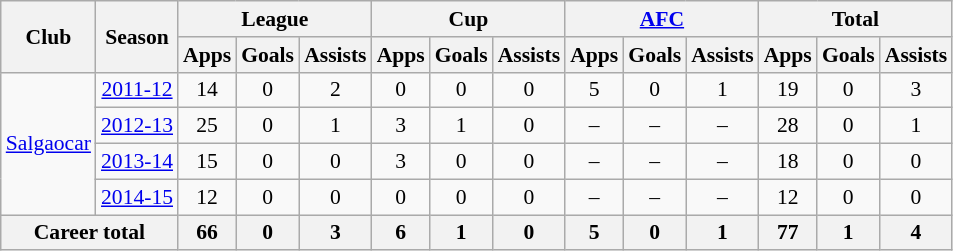<table class="wikitable" style="font-size:90%; text-align:center;">
<tr>
<th rowspan="2">Club</th>
<th rowspan="2">Season</th>
<th colspan="3">League</th>
<th colspan="3">Cup</th>
<th colspan="3"><a href='#'>AFC</a></th>
<th colspan="3">Total</th>
</tr>
<tr>
<th>Apps</th>
<th>Goals</th>
<th>Assists</th>
<th>Apps</th>
<th>Goals</th>
<th>Assists</th>
<th>Apps</th>
<th>Goals</th>
<th>Assists</th>
<th>Apps</th>
<th>Goals</th>
<th>Assists</th>
</tr>
<tr>
<td rowspan="4"><a href='#'>Salgaocar</a></td>
<td><a href='#'>2011-12</a></td>
<td>14</td>
<td>0</td>
<td>2</td>
<td>0</td>
<td>0</td>
<td>0</td>
<td>5</td>
<td>0</td>
<td>1</td>
<td>19</td>
<td>0</td>
<td>3</td>
</tr>
<tr>
<td><a href='#'>2012-13</a></td>
<td>25</td>
<td>0</td>
<td>1</td>
<td>3</td>
<td>1</td>
<td>0</td>
<td>–</td>
<td>–</td>
<td>–</td>
<td>28</td>
<td>0</td>
<td>1</td>
</tr>
<tr>
<td><a href='#'>2013-14</a></td>
<td>15</td>
<td>0</td>
<td>0</td>
<td>3</td>
<td>0</td>
<td>0</td>
<td>–</td>
<td>–</td>
<td>–</td>
<td>18</td>
<td>0</td>
<td>0</td>
</tr>
<tr>
<td><a href='#'>2014-15</a></td>
<td>12</td>
<td>0</td>
<td>0</td>
<td>0</td>
<td>0</td>
<td>0</td>
<td>–</td>
<td>–</td>
<td>–</td>
<td>12</td>
<td>0</td>
<td>0</td>
</tr>
<tr>
<th colspan="2">Career total</th>
<th>66</th>
<th>0</th>
<th>3</th>
<th>6</th>
<th>1</th>
<th>0</th>
<th>5</th>
<th>0</th>
<th>1</th>
<th>77</th>
<th>1</th>
<th>4</th>
</tr>
</table>
